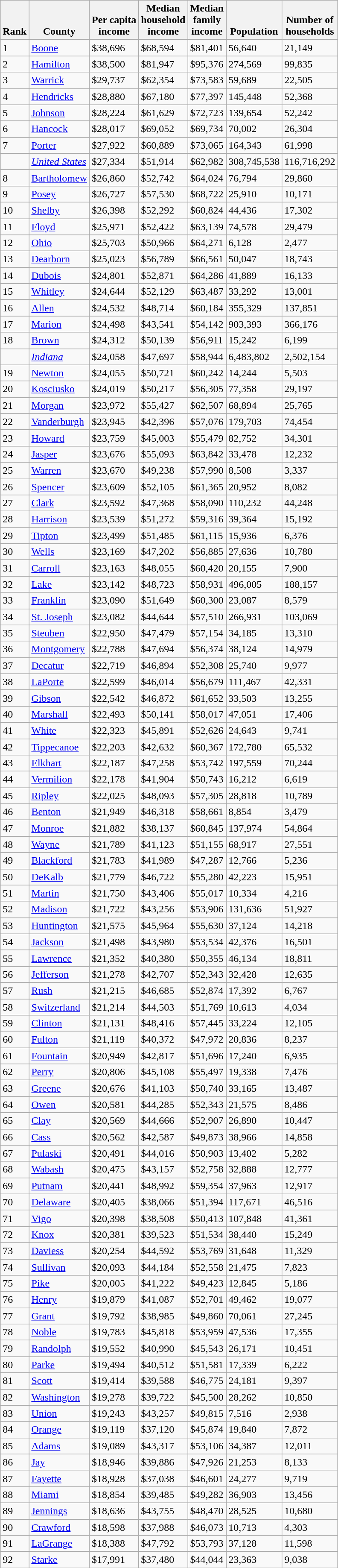<table class="wikitable sortable">
<tr valign=bottom>
<th>Rank</th>
<th>County</th>
<th>Per capita<br>income</th>
<th>Median<br>household<br>income</th>
<th>Median<br>family<br>income</th>
<th>Population</th>
<th>Number of<br>households</th>
</tr>
<tr>
<td>1</td>
<td><a href='#'>Boone</a></td>
<td>$38,696</td>
<td>$68,594</td>
<td>$81,401</td>
<td>56,640</td>
<td>21,149</td>
</tr>
<tr>
<td>2</td>
<td><a href='#'>Hamilton</a></td>
<td>$38,500</td>
<td>$81,947</td>
<td>$95,376</td>
<td>274,569</td>
<td>99,835</td>
</tr>
<tr>
<td>3</td>
<td><a href='#'>Warrick</a></td>
<td>$29,737</td>
<td>$62,354</td>
<td>$73,583</td>
<td>59,689</td>
<td>22,505</td>
</tr>
<tr>
<td>4</td>
<td><a href='#'>Hendricks</a></td>
<td>$28,880</td>
<td>$67,180</td>
<td>$77,397</td>
<td>145,448</td>
<td>52,368</td>
</tr>
<tr>
<td>5</td>
<td><a href='#'>Johnson</a></td>
<td>$28,224</td>
<td>$61,629</td>
<td>$72,723</td>
<td>139,654</td>
<td>52,242</td>
</tr>
<tr>
<td>6</td>
<td><a href='#'>Hancock</a></td>
<td>$28,017</td>
<td>$69,052</td>
<td>$69,734</td>
<td>70,002</td>
<td>26,304</td>
</tr>
<tr>
<td>7</td>
<td><a href='#'>Porter</a></td>
<td>$27,922</td>
<td>$60,889</td>
<td>$73,065</td>
<td>164,343</td>
<td>61,998</td>
</tr>
<tr>
<td></td>
<td><em><a href='#'>United States</a></em></td>
<td>$27,334</td>
<td>$51,914</td>
<td>$62,982</td>
<td>308,745,538</td>
<td>116,716,292</td>
</tr>
<tr>
<td>8</td>
<td><a href='#'>Bartholomew</a></td>
<td>$26,860</td>
<td>$52,742</td>
<td>$64,024</td>
<td>76,794</td>
<td>29,860</td>
</tr>
<tr>
<td>9</td>
<td><a href='#'>Posey</a></td>
<td>$26,727</td>
<td>$57,530</td>
<td>$68,722</td>
<td>25,910</td>
<td>10,171</td>
</tr>
<tr>
<td>10</td>
<td><a href='#'>Shelby</a></td>
<td>$26,398</td>
<td>$52,292</td>
<td>$60,824</td>
<td>44,436</td>
<td>17,302</td>
</tr>
<tr>
<td>11</td>
<td><a href='#'>Floyd</a></td>
<td>$25,971</td>
<td>$52,422</td>
<td>$63,139</td>
<td>74,578</td>
<td>29,479</td>
</tr>
<tr>
<td>12</td>
<td><a href='#'>Ohio</a></td>
<td>$25,703</td>
<td>$50,966</td>
<td>$64,271</td>
<td>6,128</td>
<td>2,477</td>
</tr>
<tr>
<td>13</td>
<td><a href='#'>Dearborn</a></td>
<td>$25,023</td>
<td>$56,789</td>
<td>$66,561</td>
<td>50,047</td>
<td>18,743</td>
</tr>
<tr>
<td>14</td>
<td><a href='#'>Dubois</a></td>
<td>$24,801</td>
<td>$52,871</td>
<td>$64,286</td>
<td>41,889</td>
<td>16,133</td>
</tr>
<tr>
<td>15</td>
<td><a href='#'>Whitley</a></td>
<td>$24,644</td>
<td>$52,129</td>
<td>$63,487</td>
<td>33,292</td>
<td>13,001</td>
</tr>
<tr>
<td>16</td>
<td><a href='#'>Allen</a></td>
<td>$24,532</td>
<td>$48,714</td>
<td>$60,184</td>
<td>355,329</td>
<td>137,851</td>
</tr>
<tr>
<td>17</td>
<td><a href='#'>Marion</a></td>
<td>$24,498</td>
<td>$43,541</td>
<td>$54,142</td>
<td>903,393</td>
<td>366,176</td>
</tr>
<tr>
<td>18</td>
<td><a href='#'>Brown</a></td>
<td>$24,312</td>
<td>$50,139</td>
<td>$56,911</td>
<td>15,242</td>
<td>6,199</td>
</tr>
<tr>
<td></td>
<td><em><a href='#'>Indiana</a></em></td>
<td>$24,058</td>
<td>$47,697</td>
<td>$58,944</td>
<td>6,483,802</td>
<td>2,502,154</td>
</tr>
<tr>
<td>19</td>
<td><a href='#'>Newton</a></td>
<td>$24,055</td>
<td>$50,721</td>
<td>$60,242</td>
<td>14,244</td>
<td>5,503</td>
</tr>
<tr>
<td>20</td>
<td><a href='#'>Kosciusko</a></td>
<td>$24,019</td>
<td>$50,217</td>
<td>$56,305</td>
<td>77,358</td>
<td>29,197</td>
</tr>
<tr>
<td>21</td>
<td><a href='#'>Morgan</a></td>
<td>$23,972</td>
<td>$55,427</td>
<td>$62,507</td>
<td>68,894</td>
<td>25,765</td>
</tr>
<tr>
<td>22</td>
<td><a href='#'>Vanderburgh</a></td>
<td>$23,945</td>
<td>$42,396</td>
<td>$57,076</td>
<td>179,703</td>
<td>74,454</td>
</tr>
<tr>
<td>23</td>
<td><a href='#'>Howard</a></td>
<td>$23,759</td>
<td>$45,003</td>
<td>$55,479</td>
<td>82,752</td>
<td>34,301</td>
</tr>
<tr>
<td>24</td>
<td><a href='#'>Jasper</a></td>
<td>$23,676</td>
<td>$55,093</td>
<td>$63,842</td>
<td>33,478</td>
<td>12,232</td>
</tr>
<tr>
<td>25</td>
<td><a href='#'>Warren</a></td>
<td>$23,670</td>
<td>$49,238</td>
<td>$57,990</td>
<td>8,508</td>
<td>3,337</td>
</tr>
<tr>
<td>26</td>
<td><a href='#'>Spencer</a></td>
<td>$23,609</td>
<td>$52,105</td>
<td>$61,365</td>
<td>20,952</td>
<td>8,082</td>
</tr>
<tr>
<td>27</td>
<td><a href='#'>Clark</a></td>
<td>$23,592</td>
<td>$47,368</td>
<td>$58,090</td>
<td>110,232</td>
<td>44,248</td>
</tr>
<tr>
<td>28</td>
<td><a href='#'>Harrison</a></td>
<td>$23,539</td>
<td>$51,272</td>
<td>$59,316</td>
<td>39,364</td>
<td>15,192</td>
</tr>
<tr>
<td>29</td>
<td><a href='#'>Tipton</a></td>
<td>$23,499</td>
<td>$51,485</td>
<td>$61,115</td>
<td>15,936</td>
<td>6,376</td>
</tr>
<tr>
<td>30</td>
<td><a href='#'>Wells</a></td>
<td>$23,169</td>
<td>$47,202</td>
<td>$56,885</td>
<td>27,636</td>
<td>10,780</td>
</tr>
<tr>
<td>31</td>
<td><a href='#'>Carroll</a></td>
<td>$23,163</td>
<td>$48,055</td>
<td>$60,420</td>
<td>20,155</td>
<td>7,900</td>
</tr>
<tr>
<td>32</td>
<td><a href='#'>Lake</a></td>
<td>$23,142</td>
<td>$48,723</td>
<td>$58,931</td>
<td>496,005</td>
<td>188,157</td>
</tr>
<tr>
<td>33</td>
<td><a href='#'>Franklin</a></td>
<td>$23,090</td>
<td>$51,649</td>
<td>$60,300</td>
<td>23,087</td>
<td>8,579</td>
</tr>
<tr>
<td>34</td>
<td><a href='#'>St. Joseph</a></td>
<td>$23,082</td>
<td>$44,644</td>
<td>$57,510</td>
<td>266,931</td>
<td>103,069</td>
</tr>
<tr>
<td>35</td>
<td><a href='#'>Steuben</a></td>
<td>$22,950</td>
<td>$47,479</td>
<td>$57,154</td>
<td>34,185</td>
<td>13,310</td>
</tr>
<tr>
<td>36</td>
<td><a href='#'>Montgomery</a></td>
<td>$22,788</td>
<td>$47,694</td>
<td>$56,374</td>
<td>38,124</td>
<td>14,979</td>
</tr>
<tr>
<td>37</td>
<td><a href='#'>Decatur</a></td>
<td>$22,719</td>
<td>$46,894</td>
<td>$52,308</td>
<td>25,740</td>
<td>9,977</td>
</tr>
<tr>
<td>38</td>
<td><a href='#'>LaPorte</a></td>
<td>$22,599</td>
<td>$46,014</td>
<td>$56,679</td>
<td>111,467</td>
<td>42,331</td>
</tr>
<tr>
<td>39</td>
<td><a href='#'>Gibson</a></td>
<td>$22,542</td>
<td>$46,872</td>
<td>$61,652</td>
<td>33,503</td>
<td>13,255</td>
</tr>
<tr>
<td>40</td>
<td><a href='#'>Marshall</a></td>
<td>$22,493</td>
<td>$50,141</td>
<td>$58,017</td>
<td>47,051</td>
<td>17,406</td>
</tr>
<tr>
<td>41</td>
<td><a href='#'>White</a></td>
<td>$22,323</td>
<td>$45,891</td>
<td>$52,626</td>
<td>24,643</td>
<td>9,741</td>
</tr>
<tr>
<td>42</td>
<td><a href='#'>Tippecanoe</a></td>
<td>$22,203</td>
<td>$42,632</td>
<td>$60,367</td>
<td>172,780</td>
<td>65,532</td>
</tr>
<tr>
<td>43</td>
<td><a href='#'>Elkhart</a></td>
<td>$22,187</td>
<td>$47,258</td>
<td>$53,742</td>
<td>197,559</td>
<td>70,244</td>
</tr>
<tr>
<td>44</td>
<td><a href='#'>Vermilion</a></td>
<td>$22,178</td>
<td>$41,904</td>
<td>$50,743</td>
<td>16,212</td>
<td>6,619</td>
</tr>
<tr>
<td>45</td>
<td><a href='#'>Ripley</a></td>
<td>$22,025</td>
<td>$48,093</td>
<td>$57,305</td>
<td>28,818</td>
<td>10,789</td>
</tr>
<tr>
<td>46</td>
<td><a href='#'>Benton</a></td>
<td>$21,949</td>
<td>$46,318</td>
<td>$58,661</td>
<td>8,854</td>
<td>3,479</td>
</tr>
<tr>
<td>47</td>
<td><a href='#'>Monroe</a></td>
<td>$21,882</td>
<td>$38,137</td>
<td>$60,845</td>
<td>137,974</td>
<td>54,864</td>
</tr>
<tr>
<td>48</td>
<td><a href='#'>Wayne</a></td>
<td>$21,789</td>
<td>$41,123</td>
<td>$51,155</td>
<td>68,917</td>
<td>27,551</td>
</tr>
<tr>
<td>49</td>
<td><a href='#'>Blackford</a></td>
<td>$21,783</td>
<td>$41,989</td>
<td>$47,287</td>
<td>12,766</td>
<td>5,236</td>
</tr>
<tr>
<td>50</td>
<td><a href='#'>DeKalb</a></td>
<td>$21,779</td>
<td>$46,722</td>
<td>$55,280</td>
<td>42,223</td>
<td>15,951</td>
</tr>
<tr>
<td>51</td>
<td><a href='#'>Martin</a></td>
<td>$21,750</td>
<td>$43,406</td>
<td>$55,017</td>
<td>10,334</td>
<td>4,216</td>
</tr>
<tr>
<td>52</td>
<td><a href='#'>Madison</a></td>
<td>$21,722</td>
<td>$43,256</td>
<td>$53,906</td>
<td>131,636</td>
<td>51,927</td>
</tr>
<tr>
<td>53</td>
<td><a href='#'>Huntington</a></td>
<td>$21,575</td>
<td>$45,964</td>
<td>$55,630</td>
<td>37,124</td>
<td>14,218</td>
</tr>
<tr>
<td>54</td>
<td><a href='#'>Jackson</a></td>
<td>$21,498</td>
<td>$43,980</td>
<td>$53,534</td>
<td>42,376</td>
<td>16,501</td>
</tr>
<tr>
<td>55</td>
<td><a href='#'>Lawrence</a></td>
<td>$21,352</td>
<td>$40,380</td>
<td>$50,355</td>
<td>46,134</td>
<td>18,811</td>
</tr>
<tr>
<td>56</td>
<td><a href='#'>Jefferson</a></td>
<td>$21,278</td>
<td>$42,707</td>
<td>$52,343</td>
<td>32,428</td>
<td>12,635</td>
</tr>
<tr>
<td>57</td>
<td><a href='#'>Rush</a></td>
<td>$21,215</td>
<td>$46,685</td>
<td>$52,874</td>
<td>17,392</td>
<td>6,767</td>
</tr>
<tr>
<td>58</td>
<td><a href='#'>Switzerland</a></td>
<td>$21,214</td>
<td>$44,503</td>
<td>$51,769</td>
<td>10,613</td>
<td>4,034</td>
</tr>
<tr>
<td>59</td>
<td><a href='#'>Clinton</a></td>
<td>$21,131</td>
<td>$48,416</td>
<td>$57,445</td>
<td>33,224</td>
<td>12,105</td>
</tr>
<tr>
<td>60</td>
<td><a href='#'>Fulton</a></td>
<td>$21,119</td>
<td>$40,372</td>
<td>$47,972</td>
<td>20,836</td>
<td>8,237</td>
</tr>
<tr>
<td>61</td>
<td><a href='#'>Fountain</a></td>
<td>$20,949</td>
<td>$42,817</td>
<td>$51,696</td>
<td>17,240</td>
<td>6,935</td>
</tr>
<tr>
<td>62</td>
<td><a href='#'>Perry</a></td>
<td>$20,806</td>
<td>$45,108</td>
<td>$55,497</td>
<td>19,338</td>
<td>7,476</td>
</tr>
<tr>
<td>63</td>
<td><a href='#'>Greene</a></td>
<td>$20,676</td>
<td>$41,103</td>
<td>$50,740</td>
<td>33,165</td>
<td>13,487</td>
</tr>
<tr>
<td>64</td>
<td><a href='#'>Owen</a></td>
<td>$20,581</td>
<td>$44,285</td>
<td>$52,343</td>
<td>21,575</td>
<td>8,486</td>
</tr>
<tr>
<td>65</td>
<td><a href='#'>Clay</a></td>
<td>$20,569</td>
<td>$44,666</td>
<td>$52,907</td>
<td>26,890</td>
<td>10,447</td>
</tr>
<tr>
<td>66</td>
<td><a href='#'>Cass</a></td>
<td>$20,562</td>
<td>$42,587</td>
<td>$49,873</td>
<td>38,966</td>
<td>14,858</td>
</tr>
<tr>
<td>67</td>
<td><a href='#'>Pulaski</a></td>
<td>$20,491</td>
<td>$44,016</td>
<td>$50,903</td>
<td>13,402</td>
<td>5,282</td>
</tr>
<tr>
<td>68</td>
<td><a href='#'>Wabash</a></td>
<td>$20,475</td>
<td>$43,157</td>
<td>$52,758</td>
<td>32,888</td>
<td>12,777</td>
</tr>
<tr>
<td>69</td>
<td><a href='#'>Putnam</a></td>
<td>$20,441</td>
<td>$48,992</td>
<td>$59,354</td>
<td>37,963</td>
<td>12,917</td>
</tr>
<tr>
<td>70</td>
<td><a href='#'>Delaware</a></td>
<td>$20,405</td>
<td>$38,066</td>
<td>$51,394</td>
<td>117,671</td>
<td>46,516</td>
</tr>
<tr>
<td>71</td>
<td><a href='#'>Vigo</a></td>
<td>$20,398</td>
<td>$38,508</td>
<td>$50,413</td>
<td>107,848</td>
<td>41,361</td>
</tr>
<tr>
<td>72</td>
<td><a href='#'>Knox</a></td>
<td>$20,381</td>
<td>$39,523</td>
<td>$51,534</td>
<td>38,440</td>
<td>15,249</td>
</tr>
<tr>
<td>73</td>
<td><a href='#'>Daviess</a></td>
<td>$20,254</td>
<td>$44,592</td>
<td>$53,769</td>
<td>31,648</td>
<td>11,329</td>
</tr>
<tr>
<td>74</td>
<td><a href='#'>Sullivan</a></td>
<td>$20,093</td>
<td>$44,184</td>
<td>$52,558</td>
<td>21,475</td>
<td>7,823</td>
</tr>
<tr>
<td>75</td>
<td><a href='#'>Pike</a></td>
<td>$20,005</td>
<td>$41,222</td>
<td>$49,423</td>
<td>12,845</td>
<td>5,186</td>
</tr>
<tr>
<td>76</td>
<td><a href='#'>Henry</a></td>
<td>$19,879</td>
<td>$41,087</td>
<td>$52,701</td>
<td>49,462</td>
<td>19,077</td>
</tr>
<tr>
<td>77</td>
<td><a href='#'>Grant</a></td>
<td>$19,792</td>
<td>$38,985</td>
<td>$49,860</td>
<td>70,061</td>
<td>27,245</td>
</tr>
<tr>
<td>78</td>
<td><a href='#'>Noble</a></td>
<td>$19,783</td>
<td>$45,818</td>
<td>$53,959</td>
<td>47,536</td>
<td>17,355</td>
</tr>
<tr>
<td>79</td>
<td><a href='#'>Randolph</a></td>
<td>$19,552</td>
<td>$40,990</td>
<td>$45,543</td>
<td>26,171</td>
<td>10,451</td>
</tr>
<tr>
<td>80</td>
<td><a href='#'>Parke</a></td>
<td>$19,494</td>
<td>$40,512</td>
<td>$51,581</td>
<td>17,339</td>
<td>6,222</td>
</tr>
<tr>
<td>81</td>
<td><a href='#'>Scott</a></td>
<td>$19,414</td>
<td>$39,588</td>
<td>$46,775</td>
<td>24,181</td>
<td>9,397</td>
</tr>
<tr>
<td>82</td>
<td><a href='#'>Washington</a></td>
<td>$19,278</td>
<td>$39,722</td>
<td>$45,500</td>
<td>28,262</td>
<td>10,850</td>
</tr>
<tr>
<td>83</td>
<td><a href='#'>Union</a></td>
<td>$19,243</td>
<td>$43,257</td>
<td>$49,815</td>
<td>7,516</td>
<td>2,938</td>
</tr>
<tr>
<td>84</td>
<td><a href='#'>Orange</a></td>
<td>$19,119</td>
<td>$37,120</td>
<td>$45,874</td>
<td>19,840</td>
<td>7,872</td>
</tr>
<tr>
<td>85</td>
<td><a href='#'>Adams</a></td>
<td>$19,089</td>
<td>$43,317</td>
<td>$53,106</td>
<td>34,387</td>
<td>12,011</td>
</tr>
<tr>
<td>86</td>
<td><a href='#'>Jay</a></td>
<td>$18,946</td>
<td>$39,886</td>
<td>$47,926</td>
<td>21,253</td>
<td>8,133</td>
</tr>
<tr>
<td>87</td>
<td><a href='#'>Fayette</a></td>
<td>$18,928</td>
<td>$37,038</td>
<td>$46,601</td>
<td>24,277</td>
<td>9,719</td>
</tr>
<tr>
<td>88</td>
<td><a href='#'>Miami</a></td>
<td>$18,854</td>
<td>$39,485</td>
<td>$49,282</td>
<td>36,903</td>
<td>13,456</td>
</tr>
<tr>
<td>89</td>
<td><a href='#'>Jennings</a></td>
<td>$18,636</td>
<td>$43,755</td>
<td>$48,470</td>
<td>28,525</td>
<td>10,680</td>
</tr>
<tr>
<td>90</td>
<td><a href='#'>Crawford</a></td>
<td>$18,598</td>
<td>$37,988</td>
<td>$46,073</td>
<td>10,713</td>
<td>4,303</td>
</tr>
<tr>
<td>91</td>
<td><a href='#'>LaGrange</a></td>
<td>$18,388</td>
<td>$47,792</td>
<td>$53,793</td>
<td>37,128</td>
<td>11,598</td>
</tr>
<tr>
<td>92</td>
<td><a href='#'>Starke</a></td>
<td>$17,991</td>
<td>$37,480</td>
<td>$44,044</td>
<td>23,363</td>
<td>9,038</td>
</tr>
<tr>
</tr>
</table>
